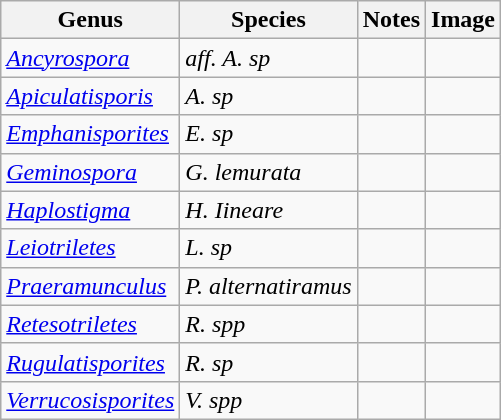<table class="wikitable">
<tr>
<th>Genus</th>
<th>Species</th>
<th>Notes</th>
<th>Image</th>
</tr>
<tr>
<td><em><a href='#'>Ancyrospora</a></em><em></em></td>
<td><em>aff. A. sp</em></td>
<td></td>
<td></td>
</tr>
<tr>
<td><em><a href='#'>Apiculatisporis</a></em></td>
<td><em>A. sp</em></td>
<td></td>
<td></td>
</tr>
<tr>
<td><em><a href='#'>Emphanisporites</a></em></td>
<td><em>E. sp</em></td>
<td></td>
<td></td>
</tr>
<tr>
<td><em><a href='#'>Geminospora</a></em></td>
<td><em>G. lemurata</em></td>
<td></td>
<td></td>
</tr>
<tr>
<td><em><a href='#'>Haplostigma</a></em></td>
<td><em>H. Iineare</em></td>
<td></td>
<td></td>
</tr>
<tr>
<td><em><a href='#'>Leiotriletes</a></em></td>
<td><em>L. sp</em></td>
<td></td>
<td></td>
</tr>
<tr>
<td><em><a href='#'>Praeramunculus</a></em></td>
<td><em>P. alternatiramus</em></td>
<td></td>
<td></td>
</tr>
<tr>
<td><em><a href='#'>Retesotriletes</a></em></td>
<td><em>R. spp</em></td>
<td></td>
<td></td>
</tr>
<tr>
<td><em><a href='#'>Rugulatisporites</a></em></td>
<td><em>R. sp</em></td>
<td></td>
<td></td>
</tr>
<tr>
<td><em><a href='#'>Verrucosisporites</a></em></td>
<td><em>V. spp</em></td>
<td></td>
<td></td>
</tr>
</table>
